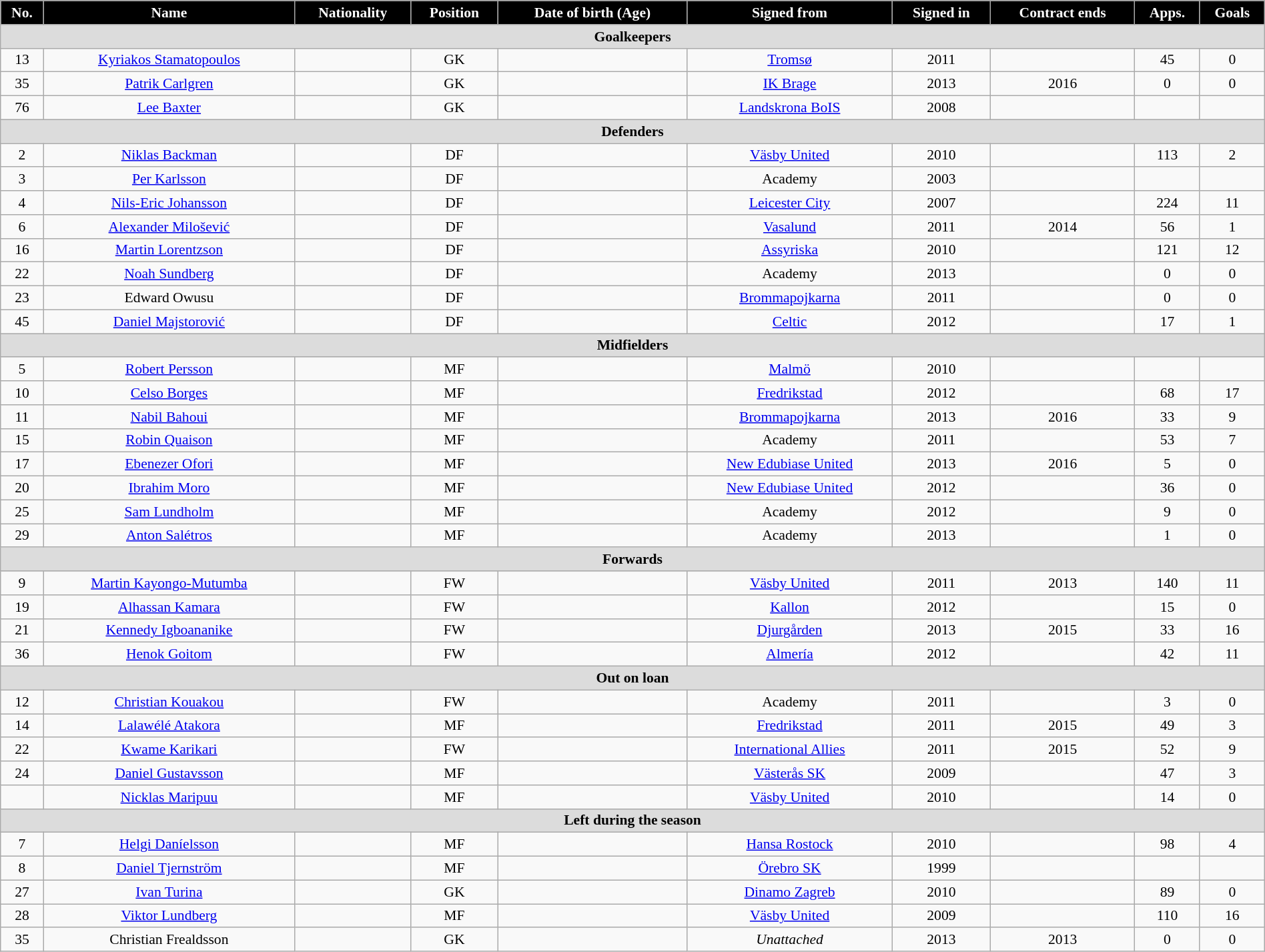<table class="wikitable"  style="text-align:center; font-size:90%; width:100%;">
<tr>
<th style="background:#000000; color:white; text-align:center;">No.</th>
<th style="background:#000000; color:white; text-align:center;">Name</th>
<th style="background:#000000; color:white; text-align:center;">Nationality</th>
<th style="background:#000000; color:white; text-align:center;">Position</th>
<th style="background:#000000; color:white; text-align:center;">Date of birth (Age)</th>
<th style="background:#000000; color:white; text-align:center;">Signed from</th>
<th style="background:#000000; color:white; text-align:center;">Signed in</th>
<th style="background:#000000; color:white; text-align:center;">Contract ends</th>
<th style="background:#000000; color:white; text-align:center;">Apps.</th>
<th style="background:#000000; color:white; text-align:center;">Goals</th>
</tr>
<tr>
<th colspan="11"  style="background:#dcdcdc; text-align:center;">Goalkeepers</th>
</tr>
<tr>
<td>13</td>
<td><a href='#'>Kyriakos Stamatopoulos</a></td>
<td></td>
<td>GK</td>
<td></td>
<td><a href='#'>Tromsø</a></td>
<td>2011</td>
<td></td>
<td>45</td>
<td>0</td>
</tr>
<tr>
<td>35</td>
<td><a href='#'>Patrik Carlgren</a></td>
<td></td>
<td>GK</td>
<td></td>
<td><a href='#'>IK Brage</a></td>
<td>2013</td>
<td>2016</td>
<td>0</td>
<td>0</td>
</tr>
<tr>
<td>76</td>
<td><a href='#'>Lee Baxter</a></td>
<td></td>
<td>GK</td>
<td></td>
<td><a href='#'>Landskrona BoIS</a></td>
<td>2008</td>
<td></td>
<td></td>
<td></td>
</tr>
<tr>
<th colspan="11"  style="background:#dcdcdc; text-align:center;">Defenders</th>
</tr>
<tr>
<td>2</td>
<td><a href='#'>Niklas Backman</a></td>
<td></td>
<td>DF</td>
<td></td>
<td><a href='#'>Väsby United</a></td>
<td>2010</td>
<td></td>
<td>113</td>
<td>2</td>
</tr>
<tr>
<td>3</td>
<td><a href='#'>Per Karlsson</a></td>
<td></td>
<td>DF</td>
<td></td>
<td>Academy</td>
<td>2003</td>
<td></td>
<td></td>
<td></td>
</tr>
<tr>
<td>4</td>
<td><a href='#'>Nils-Eric Johansson</a></td>
<td></td>
<td>DF</td>
<td></td>
<td><a href='#'>Leicester City</a></td>
<td>2007</td>
<td></td>
<td>224</td>
<td>11</td>
</tr>
<tr>
<td>6</td>
<td><a href='#'>Alexander Milošević</a></td>
<td></td>
<td>DF</td>
<td></td>
<td><a href='#'>Vasalund</a></td>
<td>2011</td>
<td>2014</td>
<td>56</td>
<td>1</td>
</tr>
<tr>
<td>16</td>
<td><a href='#'>Martin Lorentzson</a></td>
<td></td>
<td>DF</td>
<td></td>
<td><a href='#'>Assyriska</a></td>
<td>2010</td>
<td></td>
<td>121</td>
<td>12</td>
</tr>
<tr>
<td>22</td>
<td><a href='#'>Noah Sundberg</a></td>
<td></td>
<td>DF</td>
<td></td>
<td>Academy</td>
<td>2013</td>
<td></td>
<td>0</td>
<td>0</td>
</tr>
<tr>
<td>23</td>
<td>Edward Owusu</td>
<td></td>
<td>DF</td>
<td></td>
<td><a href='#'>Brommapojkarna</a></td>
<td>2011</td>
<td></td>
<td>0</td>
<td>0</td>
</tr>
<tr>
<td>45</td>
<td><a href='#'>Daniel Majstorović</a></td>
<td></td>
<td>DF</td>
<td></td>
<td><a href='#'>Celtic</a></td>
<td>2012</td>
<td></td>
<td>17</td>
<td>1</td>
</tr>
<tr>
<th colspan="11"  style="background:#dcdcdc; text-align:center;">Midfielders</th>
</tr>
<tr>
<td>5</td>
<td><a href='#'>Robert Persson</a></td>
<td></td>
<td>MF</td>
<td></td>
<td><a href='#'>Malmö</a></td>
<td>2010</td>
<td></td>
<td></td>
<td></td>
</tr>
<tr>
<td>10</td>
<td><a href='#'>Celso Borges</a></td>
<td></td>
<td>MF</td>
<td></td>
<td><a href='#'>Fredrikstad</a></td>
<td>2012</td>
<td></td>
<td>68</td>
<td>17</td>
</tr>
<tr>
<td>11</td>
<td><a href='#'>Nabil Bahoui</a></td>
<td></td>
<td>MF</td>
<td></td>
<td><a href='#'>Brommapojkarna</a></td>
<td>2013</td>
<td>2016</td>
<td>33</td>
<td>9</td>
</tr>
<tr>
<td>15</td>
<td><a href='#'>Robin Quaison</a></td>
<td></td>
<td>MF</td>
<td></td>
<td>Academy</td>
<td>2011</td>
<td></td>
<td>53</td>
<td>7</td>
</tr>
<tr>
<td>17</td>
<td><a href='#'>Ebenezer Ofori</a></td>
<td></td>
<td>MF</td>
<td></td>
<td><a href='#'>New Edubiase United</a></td>
<td>2013</td>
<td>2016</td>
<td>5</td>
<td>0</td>
</tr>
<tr>
<td>20</td>
<td><a href='#'>Ibrahim Moro</a></td>
<td></td>
<td>MF</td>
<td></td>
<td><a href='#'>New Edubiase United</a></td>
<td>2012</td>
<td></td>
<td>36</td>
<td>0</td>
</tr>
<tr>
<td>25</td>
<td><a href='#'>Sam Lundholm</a></td>
<td></td>
<td>MF</td>
<td></td>
<td>Academy</td>
<td>2012</td>
<td></td>
<td>9</td>
<td>0</td>
</tr>
<tr>
<td>29</td>
<td><a href='#'>Anton Salétros</a></td>
<td></td>
<td>MF</td>
<td></td>
<td>Academy</td>
<td>2013</td>
<td></td>
<td>1</td>
<td>0</td>
</tr>
<tr>
<th colspan="11"  style="background:#dcdcdc; text-align:center;">Forwards</th>
</tr>
<tr>
<td>9</td>
<td><a href='#'>Martin Kayongo-Mutumba</a></td>
<td></td>
<td>FW</td>
<td></td>
<td><a href='#'>Väsby United</a></td>
<td>2011</td>
<td>2013</td>
<td>140</td>
<td>11</td>
</tr>
<tr>
<td>19</td>
<td><a href='#'>Alhassan Kamara</a></td>
<td></td>
<td>FW</td>
<td></td>
<td><a href='#'>Kallon</a></td>
<td>2012</td>
<td></td>
<td>15</td>
<td>0</td>
</tr>
<tr>
<td>21</td>
<td><a href='#'>Kennedy Igboananike</a></td>
<td></td>
<td>FW</td>
<td></td>
<td><a href='#'>Djurgården</a></td>
<td>2013</td>
<td>2015</td>
<td>33</td>
<td>16</td>
</tr>
<tr>
<td>36</td>
<td><a href='#'>Henok Goitom</a></td>
<td></td>
<td>FW</td>
<td></td>
<td><a href='#'>Almería</a></td>
<td>2012</td>
<td></td>
<td>42</td>
<td>11</td>
</tr>
<tr>
<th colspan="11"  style="background:#dcdcdc; text-align:center;">Out on loan</th>
</tr>
<tr>
<td>12</td>
<td><a href='#'>Christian Kouakou</a></td>
<td></td>
<td>FW</td>
<td></td>
<td>Academy</td>
<td>2011</td>
<td></td>
<td>3</td>
<td>0</td>
</tr>
<tr>
<td>14</td>
<td><a href='#'>Lalawélé Atakora</a></td>
<td></td>
<td>MF</td>
<td></td>
<td><a href='#'>Fredrikstad</a></td>
<td>2011</td>
<td>2015</td>
<td>49</td>
<td>3</td>
</tr>
<tr>
<td>22</td>
<td><a href='#'>Kwame Karikari</a></td>
<td></td>
<td>FW</td>
<td></td>
<td><a href='#'>International Allies</a></td>
<td>2011</td>
<td>2015</td>
<td>52</td>
<td>9</td>
</tr>
<tr>
<td>24</td>
<td><a href='#'>Daniel Gustavsson</a></td>
<td></td>
<td>MF</td>
<td></td>
<td><a href='#'>Västerås SK</a></td>
<td>2009</td>
<td></td>
<td>47</td>
<td>3</td>
</tr>
<tr>
<td></td>
<td><a href='#'>Nicklas Maripuu</a></td>
<td></td>
<td>MF</td>
<td></td>
<td><a href='#'>Väsby United</a></td>
<td>2010</td>
<td></td>
<td>14</td>
<td>0</td>
</tr>
<tr>
<th colspan="11"  style="background:#dcdcdc; text-align:center;">Left during the season</th>
</tr>
<tr>
<td>7</td>
<td><a href='#'>Helgi Daníelsson</a></td>
<td></td>
<td>MF</td>
<td></td>
<td><a href='#'>Hansa Rostock</a></td>
<td>2010</td>
<td></td>
<td>98</td>
<td>4</td>
</tr>
<tr>
<td>8</td>
<td><a href='#'>Daniel Tjernström</a></td>
<td></td>
<td>MF</td>
<td></td>
<td><a href='#'>Örebro SK</a></td>
<td>1999</td>
<td></td>
<td></td>
<td></td>
</tr>
<tr>
<td>27</td>
<td><a href='#'>Ivan Turina</a></td>
<td></td>
<td>GK</td>
<td></td>
<td><a href='#'>Dinamo Zagreb</a></td>
<td>2010</td>
<td></td>
<td>89</td>
<td>0</td>
</tr>
<tr>
<td>28</td>
<td><a href='#'>Viktor Lundberg</a></td>
<td></td>
<td>MF</td>
<td></td>
<td><a href='#'>Väsby United</a></td>
<td>2009</td>
<td></td>
<td>110</td>
<td>16</td>
</tr>
<tr>
<td>35</td>
<td>Christian Frealdsson</td>
<td></td>
<td>GK</td>
<td></td>
<td><em>Unattached</em></td>
<td>2013</td>
<td>2013</td>
<td>0</td>
<td>0</td>
</tr>
</table>
